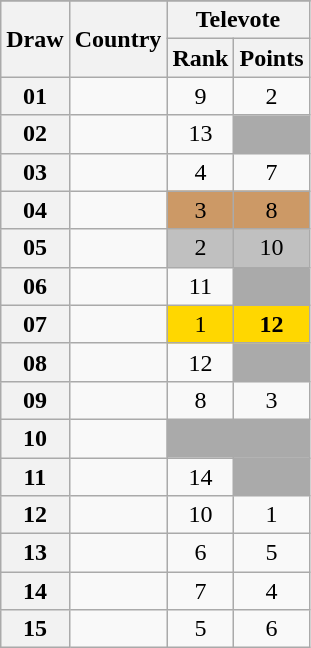<table class="sortable wikitable collapsible plainrowheaders" style="text-align:center;">
<tr>
</tr>
<tr>
<th scope="col" rowspan="2">Draw</th>
<th scope="col" rowspan="2">Country</th>
<th scope="col" colspan="2">Televote</th>
</tr>
<tr>
<th scope="col">Rank</th>
<th scope="col" class="unsortable">Points</th>
</tr>
<tr>
<th scope="row" style="text-align:center;">01</th>
<td style="text-align:left;"></td>
<td>9</td>
<td>2</td>
</tr>
<tr>
<th scope="row" style="text-align:center;">02</th>
<td style="text-align:left;"></td>
<td>13</td>
<td style="background:#AAAAAA;"></td>
</tr>
<tr>
<th scope="row" style="text-align:center;">03</th>
<td style="text-align:left;"></td>
<td>4</td>
<td>7</td>
</tr>
<tr>
<th scope="row" style="text-align:center;">04</th>
<td style="text-align:left;"></td>
<td style="background:#CC9966;">3</td>
<td style="background:#CC9966;">8</td>
</tr>
<tr>
<th scope="row" style="text-align:center;">05</th>
<td style="text-align:left;"></td>
<td style="background:silver;">2</td>
<td style="background:silver;">10</td>
</tr>
<tr>
<th scope="row" style="text-align:center;">06</th>
<td style="text-align:left;"></td>
<td>11</td>
<td style="background:#AAAAAA;"></td>
</tr>
<tr>
<th scope="row" style="text-align:center;">07</th>
<td style="text-align:left;"></td>
<td style="background:gold;">1</td>
<td style="background:gold;"><strong>12</strong></td>
</tr>
<tr>
<th scope="row" style="text-align:center;">08</th>
<td style="text-align:left;"></td>
<td>12</td>
<td style="background:#AAAAAA;"></td>
</tr>
<tr>
<th scope="row" style="text-align:center;">09</th>
<td style="text-align:left;"></td>
<td>8</td>
<td>3</td>
</tr>
<tr class="sortbottom">
<th scope="row" style="text-align:center;">10</th>
<td style="text-align:left;"></td>
<td style="background:#AAAAAA;"></td>
<td style="background:#AAAAAA;"></td>
</tr>
<tr>
<th scope="row" style="text-align:center;">11</th>
<td style="text-align:left;"></td>
<td>14</td>
<td style="background:#AAAAAA;"></td>
</tr>
<tr>
<th scope="row" style="text-align:center;">12</th>
<td style="text-align:left;"></td>
<td>10</td>
<td>1</td>
</tr>
<tr>
<th scope="row" style="text-align:center;">13</th>
<td style="text-align:left;"></td>
<td>6</td>
<td>5</td>
</tr>
<tr>
<th scope="row" style="text-align:center;">14</th>
<td style="text-align:left;"></td>
<td>7</td>
<td>4</td>
</tr>
<tr>
<th scope="row" style="text-align:center;">15</th>
<td style="text-align:left;"></td>
<td>5</td>
<td>6</td>
</tr>
</table>
